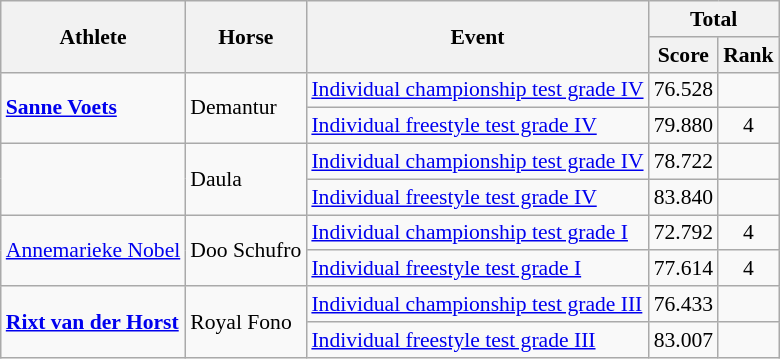<table class=wikitable style="font-size:90%">
<tr>
<th rowspan="2">Athlete</th>
<th rowspan="2">Horse</th>
<th rowspan="2">Event</th>
<th colspan="2">Total</th>
</tr>
<tr>
<th>Score</th>
<th>Rank</th>
</tr>
<tr>
<td rowspan="2"><strong><a href='#'>Sanne Voets</a></strong></td>
<td rowspan="2">Demantur</td>
<td><a href='#'>Individual championship test grade IV</a></td>
<td align=center>76.528</td>
<td align=center></td>
</tr>
<tr>
<td><a href='#'>Individual freestyle test grade IV</a></td>
<td align=center>79.880</td>
<td align=center>4</td>
</tr>
<tr>
<td rowspan="2"><strong></strong></td>
<td rowspan="2">Daula</td>
<td><a href='#'>Individual championship test grade IV</a></td>
<td align=center>78.722</td>
<td align=center></td>
</tr>
<tr>
<td><a href='#'>Individual freestyle test grade IV</a></td>
<td align=center>83.840</td>
<td align=center></td>
</tr>
<tr>
<td rowspan="2"><a href='#'>Annemarieke Nobel</a></td>
<td rowspan="2">Doo Schufro</td>
<td><a href='#'>Individual championship test grade I</a></td>
<td align=center>72.792</td>
<td align=center>4</td>
</tr>
<tr>
<td><a href='#'>Individual freestyle test grade I</a></td>
<td align=center>77.614</td>
<td align=center>4</td>
</tr>
<tr>
<td rowspan="2"><strong><a href='#'>Rixt van der Horst</a></strong></td>
<td rowspan="2">Royal Fono</td>
<td><a href='#'>Individual championship test grade III</a></td>
<td align=center>76.433</td>
<td align=center></td>
</tr>
<tr>
<td><a href='#'>Individual freestyle test grade III</a></td>
<td align=center>83.007</td>
<td align=center></td>
</tr>
</table>
